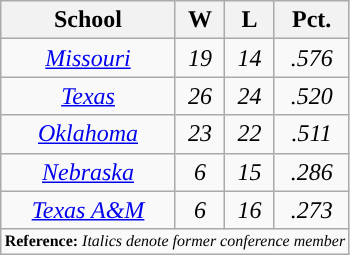<table class="wikitable sortable" style="text-align:center">
<tr>
<th width=px>School</th>
<th width=px>W</th>
<th width=px>L</th>
<th width=px>Pct.</th>
</tr>
<tr>
<td><em><a href='#'>Missouri</a></em></td>
<td><em>19</em></td>
<td><em>14</em></td>
<td><em>.576</em></td>
</tr>
<tr>
<td><em><a href='#'>Texas</a></em></td>
<td><em>26</em></td>
<td><em>24</em></td>
<td><em>.520</em></td>
</tr>
<tr>
<td><em><a href='#'>Oklahoma</a></em></td>
<td><em>23</em></td>
<td><em>22</em></td>
<td><em>.511</em></td>
</tr>
<tr>
<td><em><a href='#'>Nebraska</a></em></td>
<td><em>6</em></td>
<td><em>15</em></td>
<td><em>.286</em></td>
</tr>
<tr>
<td><em><a href='#'>Texas A&M</a></em></td>
<td><em>6</em></td>
<td><em>16</em></td>
<td><em>.273</em></td>
</tr>
<tr>
<td colspan="4"  style="font-size:8pt; text-align:center;"><strong>Reference:</strong> <em>Italics denote former conference member</em></td>
</tr>
</table>
